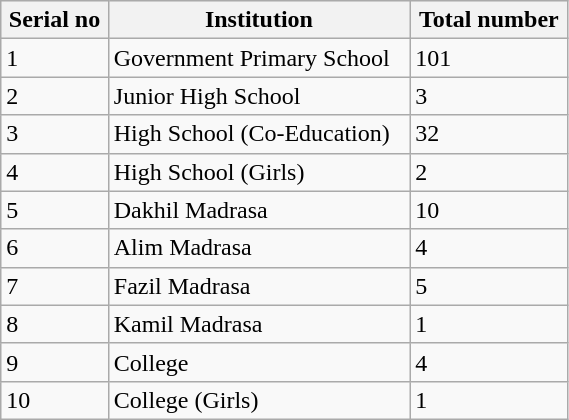<table class="wikitable" style="width:30%;">
<tr style="background:#efefef;">
<th>Serial no</th>
<th>Institution</th>
<th>Total number</th>
</tr>
<tr>
<td>1</td>
<td>Government Primary School</td>
<td>101</td>
</tr>
<tr>
<td>2</td>
<td>Junior High School</td>
<td>3</td>
</tr>
<tr>
<td>3</td>
<td>High School (Co-Education)</td>
<td>32</td>
</tr>
<tr>
<td>4</td>
<td>High School (Girls)</td>
<td>2</td>
</tr>
<tr>
<td>5</td>
<td>Dakhil Madrasa</td>
<td>10</td>
</tr>
<tr>
<td>6</td>
<td>Alim Madrasa</td>
<td>4</td>
</tr>
<tr>
<td>7</td>
<td>Fazil Madrasa</td>
<td>5</td>
</tr>
<tr>
<td>8</td>
<td>Kamil Madrasa</td>
<td>1</td>
</tr>
<tr>
<td>9</td>
<td>College</td>
<td>4</td>
</tr>
<tr>
<td>10</td>
<td>College (Girls)</td>
<td>1</td>
</tr>
</table>
